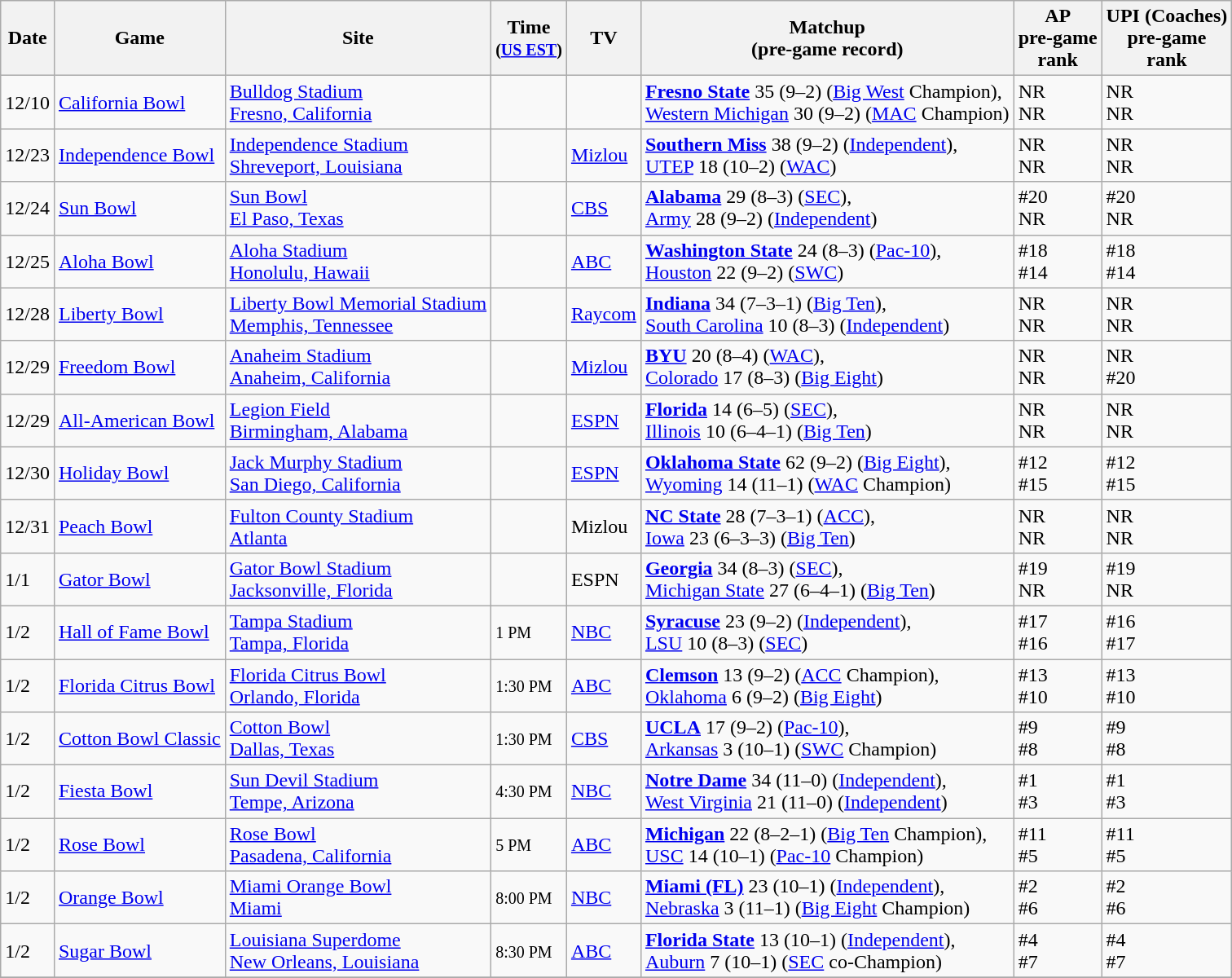<table class="wikitable">
<tr>
<th>Date</th>
<th>Game</th>
<th>Site</th>
<th>Time<br><small>(<a href='#'>US EST</a>)</small></th>
<th>TV</th>
<th>Matchup<br>(pre-game record)</th>
<th>AP<br>pre-game<br>rank</th>
<th>UPI (Coaches)<br>pre-game<br>rank</th>
</tr>
<tr>
<td>12/10</td>
<td><a href='#'>California Bowl</a></td>
<td><a href='#'>Bulldog Stadium</a> <br> <a href='#'>Fresno, California</a></td>
<td> </td>
<td> </td>
<td><strong><a href='#'>Fresno State</a></strong> 35 (9–2) (<a href='#'>Big West</a> Champion),<br><a href='#'>Western Michigan</a> 30 (9–2) (<a href='#'>MAC</a> Champion)</td>
<td>NR<br>NR</td>
<td>NR<br>NR</td>
</tr>
<tr>
<td>12/23</td>
<td><a href='#'>Independence Bowl</a></td>
<td><a href='#'>Independence Stadium</a> <br> <a href='#'>Shreveport, Louisiana</a></td>
<td> </td>
<td><a href='#'>Mizlou</a></td>
<td><strong><a href='#'>Southern Miss</a></strong> 38 (9–2) (<a href='#'>Independent</a>),<br><a href='#'>UTEP</a> 18 (10–2) (<a href='#'>WAC</a>)</td>
<td>NR<br>NR</td>
<td>NR<br>NR</td>
</tr>
<tr>
<td>12/24</td>
<td><a href='#'>Sun Bowl</a></td>
<td><a href='#'>Sun Bowl</a> <br> <a href='#'>El Paso, Texas</a></td>
<td> </td>
<td><a href='#'>CBS</a></td>
<td><strong><a href='#'>Alabama</a></strong> 29 (8–3) (<a href='#'>SEC</a>),<br><a href='#'>Army</a> 28 (9–2) (<a href='#'>Independent</a>)</td>
<td>#20<br>NR</td>
<td>#20<br>NR</td>
</tr>
<tr>
<td>12/25</td>
<td><a href='#'>Aloha Bowl</a></td>
<td><a href='#'>Aloha Stadium</a> <br> <a href='#'>Honolulu, Hawaii</a></td>
<td> </td>
<td><a href='#'>ABC</a></td>
<td><strong><a href='#'>Washington State</a></strong> 24 (8–3) (<a href='#'>Pac-10</a>),<br><a href='#'>Houston</a> 22 (9–2) (<a href='#'>SWC</a>)</td>
<td>#18<br>#14</td>
<td>#18<br>#14</td>
</tr>
<tr>
<td>12/28</td>
<td><a href='#'>Liberty Bowl</a></td>
<td><a href='#'>Liberty Bowl Memorial Stadium</a> <br> <a href='#'>Memphis, Tennessee</a></td>
<td> </td>
<td><a href='#'>Raycom</a></td>
<td><strong><a href='#'>Indiana</a></strong> 34 (7–3–1) (<a href='#'>Big Ten</a>),<br><a href='#'>South Carolina</a> 10 (8–3) (<a href='#'>Independent</a>)</td>
<td>NR<br>NR</td>
<td>NR<br>NR</td>
</tr>
<tr>
<td>12/29</td>
<td><a href='#'>Freedom Bowl</a></td>
<td><a href='#'>Anaheim Stadium</a> <br> <a href='#'>Anaheim, California</a></td>
<td> </td>
<td><a href='#'>Mizlou</a></td>
<td><strong><a href='#'>BYU</a></strong> 20 (8–4) (<a href='#'>WAC</a>),<br><a href='#'>Colorado</a> 17 (8–3) (<a href='#'>Big Eight</a>)</td>
<td>NR<br>NR</td>
<td>NR<br>#20</td>
</tr>
<tr>
<td>12/29</td>
<td><a href='#'>All-American Bowl</a></td>
<td><a href='#'>Legion Field</a> <br> <a href='#'>Birmingham, Alabama</a></td>
<td> </td>
<td><a href='#'>ESPN</a></td>
<td><strong><a href='#'>Florida</a></strong> 14 (6–5) (<a href='#'>SEC</a>),<br><a href='#'>Illinois</a> 10 (6–4–1) (<a href='#'>Big Ten</a>)</td>
<td>NR<br>NR</td>
<td>NR<br>NR</td>
</tr>
<tr>
<td>12/30</td>
<td><a href='#'>Holiday Bowl</a></td>
<td><a href='#'>Jack Murphy Stadium</a> <br> <a href='#'>San Diego, California</a></td>
<td> </td>
<td><a href='#'>ESPN</a></td>
<td><strong><a href='#'>Oklahoma State</a></strong> 62 (9–2) (<a href='#'>Big Eight</a>),<br><a href='#'>Wyoming</a> 14 (11–1) (<a href='#'>WAC</a> Champion)</td>
<td>#12<br>#15</td>
<td>#12<br>#15</td>
</tr>
<tr>
<td>12/31</td>
<td><a href='#'>Peach Bowl</a></td>
<td><a href='#'>Fulton County Stadium</a> <br> <a href='#'>Atlanta</a></td>
<td> </td>
<td>Mizlou</td>
<td><strong><a href='#'>NC State</a></strong> 28 (7–3–1) (<a href='#'>ACC</a>),<br><a href='#'>Iowa</a> 23 (6–3–3) (<a href='#'>Big Ten</a>)</td>
<td>NR<br>NR</td>
<td>NR<br>NR</td>
</tr>
<tr>
<td>1/1</td>
<td><a href='#'>Gator Bowl</a></td>
<td><a href='#'>Gator Bowl Stadium</a> <br> <a href='#'>Jacksonville, Florida</a></td>
<td> </td>
<td>ESPN</td>
<td><strong><a href='#'>Georgia</a></strong> 34 (8–3) (<a href='#'>SEC</a>),<br><a href='#'>Michigan State</a> 27 (6–4–1) (<a href='#'>Big Ten</a>)</td>
<td>#19<br>NR</td>
<td>#19<br>NR</td>
</tr>
<tr>
<td>1/2</td>
<td><a href='#'>Hall of Fame Bowl</a></td>
<td><a href='#'>Tampa Stadium</a> <br> <a href='#'>Tampa, Florida</a></td>
<td><small>1 PM</small></td>
<td><a href='#'>NBC</a></td>
<td><strong><a href='#'>Syracuse</a></strong> 23 (9–2) (<a href='#'>Independent</a>),<br><a href='#'>LSU</a> 10 (8–3) (<a href='#'>SEC</a>)</td>
<td>#17<br>#16</td>
<td>#16<br>#17</td>
</tr>
<tr>
<td>1/2</td>
<td><a href='#'>Florida Citrus Bowl</a></td>
<td><a href='#'>Florida Citrus Bowl</a> <br> <a href='#'>Orlando, Florida</a></td>
<td><small>1:30 PM</small></td>
<td><a href='#'>ABC</a></td>
<td><strong><a href='#'>Clemson</a></strong> 13 (9–2) (<a href='#'>ACC</a> Champion),<br><a href='#'>Oklahoma</a> 6 (9–2) (<a href='#'>Big Eight</a>)</td>
<td>#13<br>#10</td>
<td>#13<br>#10</td>
</tr>
<tr>
<td>1/2</td>
<td><a href='#'>Cotton Bowl Classic</a></td>
<td><a href='#'>Cotton Bowl</a> <br> <a href='#'>Dallas, Texas</a></td>
<td><small>1:30 PM</small></td>
<td><a href='#'>CBS</a></td>
<td><strong><a href='#'>UCLA</a></strong> 17 (9–2) (<a href='#'>Pac-10</a>),<br><a href='#'>Arkansas</a> 3 (10–1) (<a href='#'>SWC</a> Champion)</td>
<td>#9<br>#8</td>
<td>#9<br>#8</td>
</tr>
<tr>
<td>1/2</td>
<td><a href='#'>Fiesta Bowl</a></td>
<td><a href='#'>Sun Devil Stadium</a> <br> <a href='#'>Tempe, Arizona</a></td>
<td><small>4:30 PM</small></td>
<td><a href='#'>NBC</a></td>
<td><strong><a href='#'>Notre Dame</a></strong> 34 (11–0) (<a href='#'>Independent</a>),<br><a href='#'>West Virginia</a> 21 (11–0) (<a href='#'>Independent</a>)</td>
<td>#1<br>#3</td>
<td>#1<br>#3</td>
</tr>
<tr>
<td>1/2</td>
<td><a href='#'>Rose Bowl</a></td>
<td><a href='#'>Rose Bowl</a> <br> <a href='#'>Pasadena, California</a></td>
<td><small>5 PM</small></td>
<td><a href='#'>ABC</a></td>
<td><strong><a href='#'>Michigan</a></strong> 22 (8–2–1) (<a href='#'>Big Ten</a> Champion),<br><a href='#'>USC</a> 14 (10–1) (<a href='#'>Pac-10</a> Champion)</td>
<td>#11<br>#5</td>
<td>#11<br>#5</td>
</tr>
<tr>
<td>1/2</td>
<td><a href='#'>Orange Bowl</a></td>
<td><a href='#'>Miami Orange Bowl</a> <br> <a href='#'>Miami</a></td>
<td><small>8:00 PM</small></td>
<td><a href='#'>NBC</a></td>
<td><strong><a href='#'>Miami (FL)</a></strong> 23 (10–1) (<a href='#'>Independent</a>),<br><a href='#'>Nebraska</a> 3 (11–1) (<a href='#'>Big Eight</a> Champion)</td>
<td>#2<br>#6</td>
<td>#2<br>#6</td>
</tr>
<tr>
<td>1/2</td>
<td><a href='#'>Sugar Bowl</a></td>
<td><a href='#'>Louisiana Superdome</a> <br> <a href='#'>New Orleans, Louisiana</a></td>
<td><small>8:30 PM</small></td>
<td><a href='#'>ABC</a></td>
<td><strong><a href='#'>Florida State</a></strong> 13 (10–1) (<a href='#'>Independent</a>),<br><a href='#'>Auburn</a> 7 (10–1) (<a href='#'>SEC</a> co-Champion)</td>
<td>#4<br>#7</td>
<td>#4<br>#7</td>
</tr>
<tr>
</tr>
</table>
